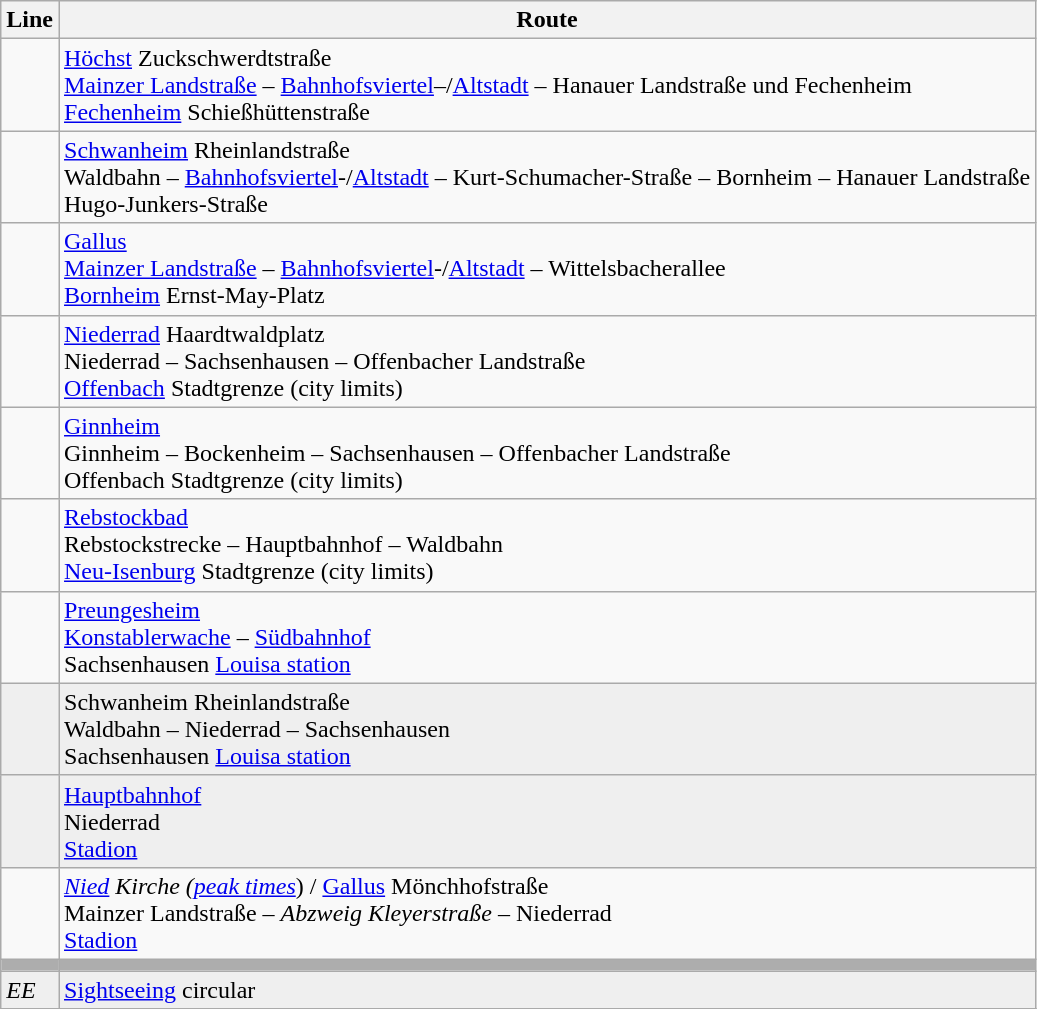<table class="wikitable">
<tr class="hintergrundfarbe6">
<th>Line</th>
<th>Route</th>
</tr>
<tr>
<td></td>
<td> <a href='#'>Höchst</a> Zuckschwerdtstraße<br> <a href='#'>Mainzer Landstraße</a> – <a href='#'>Bahnhofsviertel</a>–/<a href='#'>Altstadt</a> – Hanauer Landstraße und Fechenheim<br> <a href='#'>Fechenheim</a> Schießhüttenstraße</td>
</tr>
<tr>
<td></td>
<td> <a href='#'>Schwanheim</a> Rheinlandstraße<br> Waldbahn – <a href='#'>Bahnhofsviertel</a>-/<a href='#'>Altstadt</a> – Kurt-Schumacher-Straße – Bornheim – Hanauer Landstraße<br> Hugo-Junkers-Straße</td>
</tr>
<tr>
<td></td>
<td> <a href='#'>Gallus</a><br> <a href='#'>Mainzer Landstraße</a> – <a href='#'>Bahnhofsviertel</a>-/<a href='#'>Altstadt</a> – Wittelsbacherallee<br> <a href='#'>Bornheim</a> Ernst-May-Platz</td>
</tr>
<tr>
<td></td>
<td> <a href='#'>Niederrad</a> Haardtwaldplatz<br> Niederrad – Sachsenhausen – Offenbacher Landstraße<br> <a href='#'>Offenbach</a> Stadtgrenze (city limits)</td>
</tr>
<tr>
<td></td>
<td> <a href='#'>Ginnheim</a><br> Ginnheim – Bockenheim – Sachsenhausen – Offenbacher Landstraße<br> Offenbach Stadtgrenze (city limits)</td>
</tr>
<tr>
<td></td>
<td> <a href='#'>Rebstockbad</a><br> Rebstockstrecke – Hauptbahnhof – Waldbahn <br> <a href='#'>Neu-Isenburg</a> Stadtgrenze (city limits)</td>
</tr>
<tr>
<td></td>
<td> <a href='#'>Preungesheim</a><br> <a href='#'>Konstablerwache</a> – <a href='#'>Südbahnhof</a><br> Sachsenhausen <a href='#'>Louisa station</a></td>
</tr>
<tr bgcolor="#efefef">
<td></td>
<td> Schwanheim Rheinlandstraße<br> Waldbahn – Niederrad – Sachsenhausen<br> Sachsenhausen <a href='#'>Louisa station</a></td>
</tr>
<tr bgcolor="#efefef">
<td></td>
<td> <a href='#'>Hauptbahnhof</a><br> Niederrad<br> <a href='#'>Stadion</a></td>
</tr>
<tr>
<td></td>
<td> <em><a href='#'>Nied</a> Kirche (<a href='#'>peak times</a></em>) / <a href='#'>Gallus</a> Mönchhofstraße<br> Mainzer Landstraße – <em>Abzweig Kleyerstraße</em> – Niederrad<br> <a href='#'>Stadion</a></td>
</tr>
<tr bgcolor="#adadad">
<td></td>
<td></td>
</tr>
<tr bgcolor="#efefef">
<td><em>EE</em></td>
<td> <a href='#'>Sightseeing</a> circular </td>
</tr>
<tr bgcolor="#efefef">
</tr>
</table>
